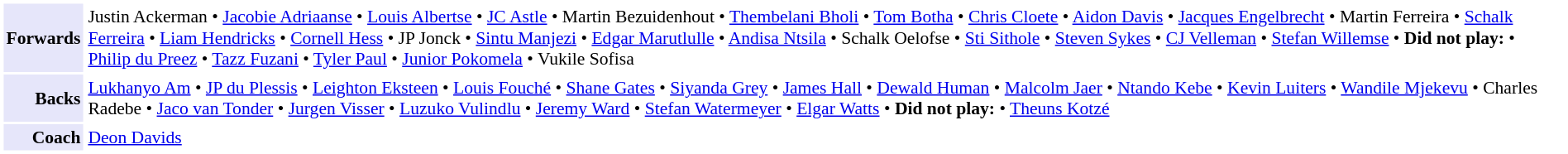<table cellpadding="2" style="border: 1px solid white; font-size:90%;">
<tr>
<td style="text-align:right;" bgcolor="lavender"><strong>Forwards</strong></td>
<td style="text-align:left;">Justin Ackerman • <a href='#'>Jacobie Adriaanse</a> • <a href='#'>Louis Albertse</a> • <a href='#'>JC Astle</a> • Martin Bezuidenhout • <a href='#'>Thembelani Bholi</a> • <a href='#'>Tom Botha</a> • <a href='#'>Chris Cloete</a> • <a href='#'>Aidon Davis</a> • <a href='#'>Jacques Engelbrecht</a> • Martin Ferreira • <a href='#'>Schalk Ferreira</a> • <a href='#'>Liam Hendricks</a> • <a href='#'>Cornell Hess</a> • JP Jonck • <a href='#'>Sintu Manjezi</a> • <a href='#'>Edgar Marutlulle</a> • <a href='#'>Andisa Ntsila</a> • Schalk Oelofse • <a href='#'>Sti Sithole</a> • <a href='#'>Steven Sykes</a> • <a href='#'>CJ Velleman</a> • <a href='#'>Stefan Willemse</a> • <strong>Did not play:</strong> • <a href='#'>Philip du Preez</a> • <a href='#'>Tazz Fuzani</a> • <a href='#'>Tyler Paul</a> • <a href='#'>Junior Pokomela</a> • Vukile Sofisa</td>
</tr>
<tr>
<td style="text-align:right;" bgcolor="lavender"><strong>Backs</strong></td>
<td style="text-align:left;"><a href='#'>Lukhanyo Am</a> • <a href='#'>JP du Plessis</a> • <a href='#'>Leighton Eksteen</a> • <a href='#'>Louis Fouché</a> • <a href='#'>Shane Gates</a> • <a href='#'>Siyanda Grey</a> • <a href='#'>James Hall</a> • <a href='#'>Dewald Human</a> • <a href='#'>Malcolm Jaer</a> • <a href='#'>Ntando Kebe</a> • <a href='#'>Kevin Luiters</a> • <a href='#'>Wandile Mjekevu</a> • Charles Radebe • <a href='#'>Jaco van Tonder</a> • <a href='#'>Jurgen Visser</a> • <a href='#'>Luzuko Vulindlu</a> • <a href='#'>Jeremy Ward</a> • <a href='#'>Stefan Watermeyer</a> • <a href='#'>Elgar Watts</a> • <strong>Did not play:</strong> • <a href='#'>Theuns Kotzé</a></td>
</tr>
<tr>
<td style="text-align:right;" bgcolor="lavender"><strong>Coach</strong></td>
<td style="text-align:left;"><a href='#'>Deon Davids</a></td>
</tr>
</table>
